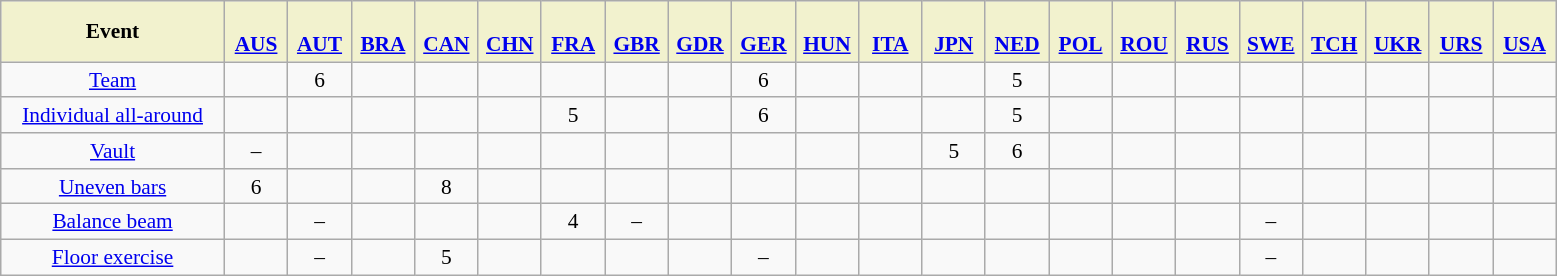<table class="wikitable" style="margin-top:0em; text-align:center; font-size:89%;">
<tr>
<th style="background-color:#f2f2ce; width:10.0em;">Event</th>
<th style="background-color:#f2f2ce; width:2.5em;"><br><a href='#'>AUS</a></th>
<th style="background-color:#f2f2ce; width:2.5em;"><br><a href='#'>AUT</a></th>
<th style="background-color:#f2f2ce; width:2.5em;"><br><a href='#'>BRA</a></th>
<th style="background-color:#f2f2ce; width:2.5em;"><br><a href='#'>CAN</a></th>
<th style="background-color:#f2f2ce; width:2.5em;"><br><a href='#'>CHN</a></th>
<th style="background-color:#f2f2ce; width:2.5em;"><br><a href='#'>FRA</a></th>
<th style="background-color:#f2f2ce; width:2.5em;"><br><a href='#'>GBR</a></th>
<th style="background-color:#f2f2ce; width:2.5em;"><br><a href='#'>GDR</a></th>
<th style="background-color:#f2f2ce; width:2.5em;"><br><a href='#'>GER</a></th>
<th style="background-color:#f2f2ce; width:2.5em;"><br><a href='#'>HUN</a></th>
<th style="background-color:#f2f2ce; width:2.5em;"><br><a href='#'>ITA</a></th>
<th style="background-color:#f2f2ce; width:2.5em;"><br><a href='#'>JPN</a></th>
<th style="background-color:#f2f2ce; width:2.5em;"><br><a href='#'>NED</a></th>
<th style="background-color:#f2f2ce; width:2.5em;"><br><a href='#'>POL</a></th>
<th style="background-color:#f2f2ce; width:2.5em;"><br><a href='#'>ROU</a></th>
<th style="background-color:#f2f2ce; width:2.5em;"><br><a href='#'>RUS</a></th>
<th style="background-color:#f2f2ce; width:2.5em;"><br><a href='#'>SWE</a></th>
<th style="background-color:#f2f2ce; width:2.5em;"><br><a href='#'>TCH</a></th>
<th style="background-color:#f2f2ce; width:2.5em;"><br><a href='#'>UKR</a></th>
<th style="background-color:#f2f2ce; width:2.5em;"><br><a href='#'>URS</a></th>
<th style="background-color:#f2f2ce; width:2.5em;"><br><a href='#'>USA</a></th>
</tr>
<tr>
<td><a href='#'>Team</a></td>
<td></td>
<td>6</td>
<td></td>
<td></td>
<td></td>
<td></td>
<td></td>
<td></td>
<td>6</td>
<td></td>
<td></td>
<td></td>
<td>5</td>
<td></td>
<td></td>
<td></td>
<td></td>
<td></td>
<td></td>
<td></td>
<td></td>
</tr>
<tr>
<td><a href='#'>Individual all-around</a></td>
<td></td>
<td></td>
<td></td>
<td></td>
<td></td>
<td>5</td>
<td></td>
<td></td>
<td>6</td>
<td></td>
<td></td>
<td></td>
<td>5</td>
<td></td>
<td></td>
<td></td>
<td></td>
<td></td>
<td></td>
<td></td>
<td></td>
</tr>
<tr>
<td><a href='#'>Vault</a></td>
<td>–</td>
<td></td>
<td></td>
<td></td>
<td></td>
<td></td>
<td></td>
<td></td>
<td></td>
<td></td>
<td></td>
<td>5</td>
<td>6</td>
<td></td>
<td></td>
<td></td>
<td></td>
<td></td>
<td></td>
<td></td>
<td></td>
</tr>
<tr>
<td><a href='#'>Uneven bars</a></td>
<td>6</td>
<td></td>
<td></td>
<td>8</td>
<td></td>
<td></td>
<td></td>
<td></td>
<td></td>
<td></td>
<td></td>
<td></td>
<td></td>
<td></td>
<td></td>
<td></td>
<td></td>
<td></td>
<td></td>
<td></td>
<td></td>
</tr>
<tr>
<td><a href='#'>Balance beam</a></td>
<td></td>
<td>–</td>
<td></td>
<td></td>
<td></td>
<td>4</td>
<td>–</td>
<td></td>
<td></td>
<td></td>
<td></td>
<td></td>
<td></td>
<td></td>
<td></td>
<td></td>
<td>–</td>
<td></td>
<td></td>
<td></td>
<td></td>
</tr>
<tr>
<td><a href='#'>Floor exercise</a></td>
<td></td>
<td>–</td>
<td></td>
<td>5</td>
<td></td>
<td></td>
<td></td>
<td></td>
<td>–</td>
<td></td>
<td></td>
<td></td>
<td></td>
<td></td>
<td></td>
<td></td>
<td>–</td>
<td></td>
<td></td>
<td></td>
<td></td>
</tr>
</table>
